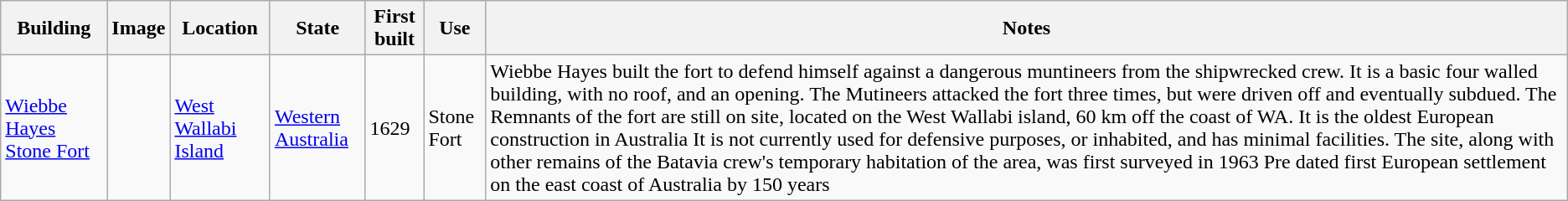<table class="wikitable sortable">
<tr>
<th>Building</th>
<th class="unsortable" scope="col">Image</th>
<th>Location</th>
<th>State</th>
<th>First built</th>
<th>Use</th>
<th class="unsortable" scope="col">Notes</th>
</tr>
<tr>
<td><a href='#'>Wiebbe Hayes Stone Fort</a></td>
<td></td>
<td><a href='#'>West Wallabi Island</a></td>
<td><a href='#'>Western Australia</a><br></td>
<td>1629 </td>
<td>Stone Fort</td>
<td>Wiebbe Hayes built the fort to defend himself against a dangerous muntineers from the shipwrecked crew. It is a basic four walled building, with no roof, and an opening. The Mutineers attacked the fort three times, but were driven off and eventually subdued. The Remnants of the fort are still on site, located on the West Wallabi island, 60 km off the coast of WA. It is the oldest European construction in Australia  It is not currently used for defensive purposes, or inhabited, and has minimal facilities. The site, along with other remains of the Batavia crew's temporary habitation of the area, was first surveyed in 1963  Pre dated first European settlement on the east coast of Australia by 150 years </td>
</tr>
</table>
